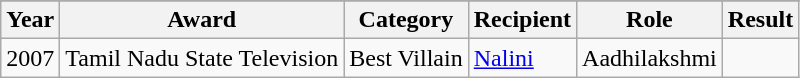<table class="wikitable sortable">
<tr style="text-align:center;">
</tr>
<tr>
<th>Year</th>
<th>Award</th>
<th>Category</th>
<th>Recipient</th>
<th>Role</th>
<th>Result</th>
</tr>
<tr>
<td>2007</td>
<td>Tamil Nadu State Television </td>
<td>Best Villain</td>
<td><a href='#'>Nalini</a></td>
<td>Aadhilakshmi</td>
<td></td>
</tr>
</table>
